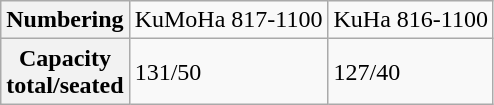<table class="wikitable">
<tr>
<th>Numbering</th>
<td>KuMoHa 817-1100</td>
<td>KuHa 816-1100</td>
</tr>
<tr>
<th>Capacity<br>total/seated</th>
<td>131/50</td>
<td>127/40</td>
</tr>
</table>
